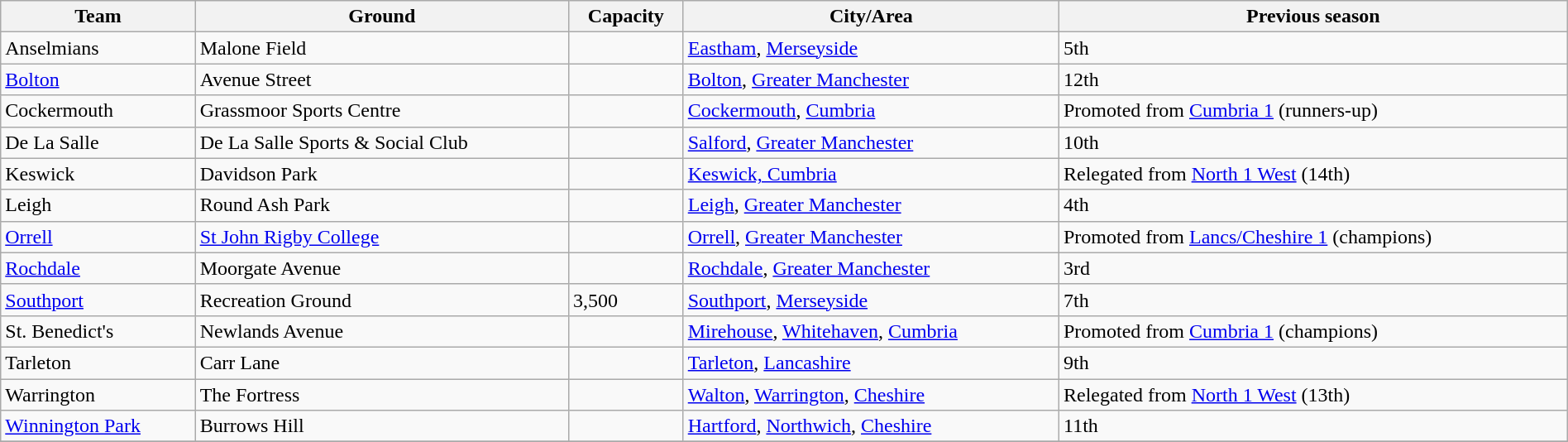<table class="wikitable sortable" width=100%>
<tr>
<th>Team</th>
<th>Ground</th>
<th>Capacity</th>
<th>City/Area</th>
<th>Previous season</th>
</tr>
<tr>
<td>Anselmians</td>
<td>Malone Field</td>
<td></td>
<td><a href='#'>Eastham</a>, <a href='#'>Merseyside</a></td>
<td>5th</td>
</tr>
<tr>
<td><a href='#'>Bolton</a></td>
<td>Avenue Street</td>
<td></td>
<td><a href='#'>Bolton</a>, <a href='#'>Greater Manchester</a></td>
<td>12th</td>
</tr>
<tr>
<td>Cockermouth</td>
<td>Grassmoor Sports Centre</td>
<td></td>
<td><a href='#'>Cockermouth</a>, <a href='#'>Cumbria</a></td>
<td>Promoted from <a href='#'>Cumbria 1</a> (runners-up)</td>
</tr>
<tr>
<td>De La Salle</td>
<td>De La Salle Sports & Social Club</td>
<td></td>
<td><a href='#'>Salford</a>, <a href='#'>Greater Manchester</a></td>
<td>10th</td>
</tr>
<tr>
<td>Keswick</td>
<td>Davidson Park</td>
<td></td>
<td><a href='#'>Keswick, Cumbria</a></td>
<td>Relegated from <a href='#'>North 1 West</a> (14th)</td>
</tr>
<tr>
<td>Leigh</td>
<td>Round Ash Park</td>
<td></td>
<td><a href='#'>Leigh</a>, <a href='#'>Greater Manchester</a></td>
<td>4th</td>
</tr>
<tr>
<td><a href='#'>Orrell</a></td>
<td><a href='#'>St John Rigby College</a></td>
<td></td>
<td><a href='#'>Orrell</a>, <a href='#'>Greater Manchester</a></td>
<td>Promoted from <a href='#'>Lancs/Cheshire 1</a> (champions)</td>
</tr>
<tr>
<td><a href='#'>Rochdale</a></td>
<td>Moorgate Avenue</td>
<td></td>
<td><a href='#'>Rochdale</a>, <a href='#'>Greater Manchester</a></td>
<td>3rd</td>
</tr>
<tr>
<td><a href='#'>Southport</a></td>
<td>Recreation Ground</td>
<td>3,500</td>
<td><a href='#'>Southport</a>, <a href='#'>Merseyside</a></td>
<td>7th</td>
</tr>
<tr>
<td>St. Benedict's</td>
<td>Newlands Avenue</td>
<td></td>
<td><a href='#'>Mirehouse</a>, <a href='#'>Whitehaven</a>, <a href='#'>Cumbria</a></td>
<td>Promoted from <a href='#'>Cumbria 1</a> (champions)</td>
</tr>
<tr>
<td>Tarleton</td>
<td>Carr Lane</td>
<td></td>
<td><a href='#'>Tarleton</a>, <a href='#'>Lancashire</a></td>
<td>9th</td>
</tr>
<tr>
<td>Warrington</td>
<td>The Fortress</td>
<td></td>
<td><a href='#'>Walton</a>, <a href='#'>Warrington</a>, <a href='#'>Cheshire</a></td>
<td>Relegated from <a href='#'>North 1 West</a> (13th)</td>
</tr>
<tr>
<td><a href='#'>Winnington Park</a></td>
<td>Burrows Hill</td>
<td></td>
<td><a href='#'>Hartford</a>, <a href='#'>Northwich</a>, <a href='#'>Cheshire</a></td>
<td>11th</td>
</tr>
<tr>
</tr>
</table>
